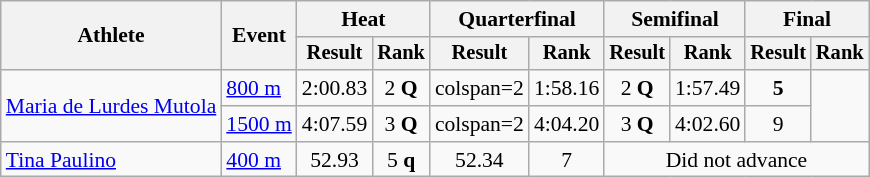<table class="wikitable" style="font-size:90%">
<tr>
<th rowspan="2">Athlete</th>
<th rowspan="2">Event</th>
<th colspan="2">Heat</th>
<th colspan="2">Quarterfinal</th>
<th colspan="2">Semifinal</th>
<th colspan="2">Final</th>
</tr>
<tr style="font-size:95%">
<th>Result</th>
<th>Rank</th>
<th>Result</th>
<th>Rank</th>
<th>Result</th>
<th>Rank</th>
<th>Result</th>
<th>Rank</th>
</tr>
<tr align=center>
<td align=left rowspan=2><a href='#'>Maria de Lurdes Mutola</a></td>
<td align=left><a href='#'>800 m</a></td>
<td>2:00.83</td>
<td>2 <strong>Q</strong></td>
<td>colspan=2 </td>
<td>1:58.16</td>
<td>2 <strong>Q</strong></td>
<td>1:57.49</td>
<td><strong>5</strong></td>
</tr>
<tr align=center>
<td align=left><a href='#'>1500 m</a></td>
<td>4:07.59</td>
<td>3 <strong>Q</strong></td>
<td>colspan=2 </td>
<td>4:04.20</td>
<td>3 <strong>Q</strong></td>
<td>4:02.60</td>
<td>9</td>
</tr>
<tr align=center>
<td align=left><a href='#'>Tina Paulino</a></td>
<td align=left><a href='#'>400 m</a></td>
<td>52.93</td>
<td>5 <strong>q</strong></td>
<td>52.34</td>
<td>7</td>
<td colspan=4>Did not advance</td>
</tr>
</table>
